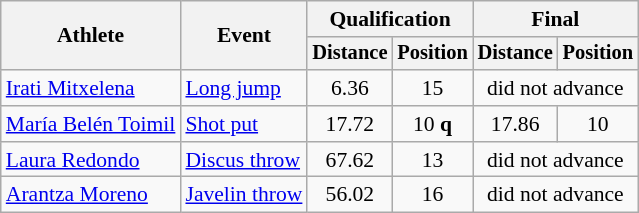<table class=wikitable style="font-size:90%">
<tr>
<th rowspan="2">Athlete</th>
<th rowspan="2">Event</th>
<th colspan="2">Qualification</th>
<th colspan="2">Final</th>
</tr>
<tr style="font-size:95%">
<th>Distance</th>
<th>Position</th>
<th>Distance</th>
<th>Position</th>
</tr>
<tr align=center>
<td align=left><a href='#'>Irati Mitxelena</a></td>
<td align=left><a href='#'>Long jump</a></td>
<td>6.36</td>
<td>15</td>
<td colspan=2>did not advance</td>
</tr>
<tr align=center>
<td align=left><a href='#'>María Belén Toimil</a></td>
<td align=left><a href='#'>Shot put</a></td>
<td>17.72</td>
<td>10 <strong>q</strong></td>
<td>17.86</td>
<td>10</td>
</tr>
<tr align=center>
<td align=left><a href='#'>Laura Redondo</a></td>
<td align=left><a href='#'>Discus throw</a></td>
<td>67.62</td>
<td>13</td>
<td colspan=2>did not advance</td>
</tr>
<tr align=center>
<td align=left><a href='#'>Arantza Moreno</a></td>
<td align=left><a href='#'>Javelin throw</a></td>
<td>56.02</td>
<td>16</td>
<td colspan=2>did not advance</td>
</tr>
</table>
